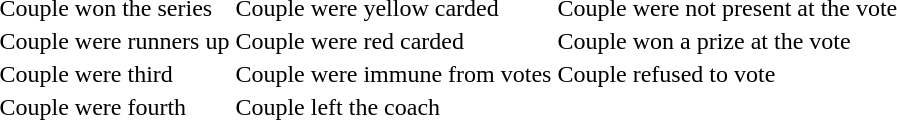<table>
<tr>
<td> Couple won the series</td>
<td> Couple were yellow carded</td>
<td> Couple were not present at the vote</td>
</tr>
<tr>
<td> Couple were runners up</td>
<td> Couple were red carded</td>
<td> Couple won a prize at the vote</td>
</tr>
<tr>
<td> Couple were third</td>
<td> Couple were immune from votes</td>
<td> Couple refused to vote</td>
</tr>
<tr>
<td> Couple were fourth</td>
<td> Couple left the coach</td>
</tr>
</table>
